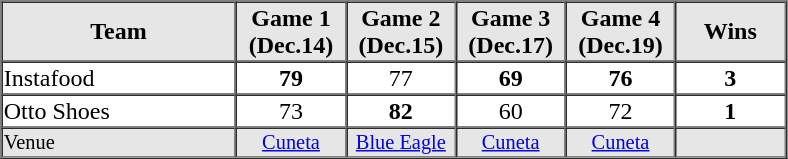<table border=1 cellspacing=0 width=525 align=center>
<tr style="text-align:center; background-color:#e6e6e6;">
<th align=center width=30%>Team</th>
<th width=14%>Game 1 (Dec.14)</th>
<th width=14%>Game 2 (Dec.15)</th>
<th width=14%>Game 3 (Dec.17)</th>
<th width=14%>Game 4 (Dec.19)</th>
<th width=14%>Wins</th>
</tr>
<tr style="text-align:center;">
<td align=left>Instafood</td>
<td><strong>79</strong></td>
<td>77</td>
<td><strong>69</strong></td>
<td><strong>76</strong></td>
<td><strong>3</strong></td>
</tr>
<tr style="text-align:center;">
<td align=left>Otto Shoes</td>
<td>73</td>
<td><strong>82</strong></td>
<td>60</td>
<td>72</td>
<td><strong>1</strong></td>
</tr>
<tr style="text-align:center; font-size: 85%; background-color:#e6e6e6;">
<td align=left>Venue</td>
<td><a href='#'>Cuneta</a></td>
<td><a href='#'>Blue Eagle</a></td>
<td><a href='#'>Cuneta</a></td>
<td><a href='#'>Cuneta</a></td>
<td></td>
</tr>
</table>
